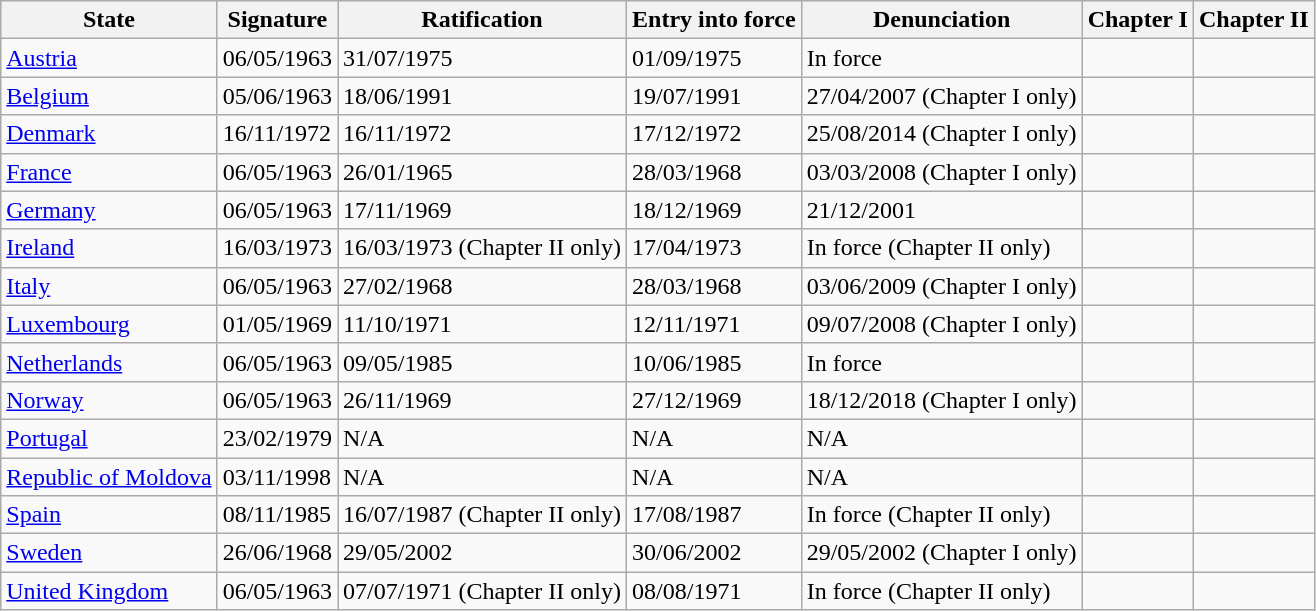<table class="wikitable"  	 	16/03/1973	16/03/1973 	17/04/1973>
<tr>
<th>State</th>
<th>Signature</th>
<th>Ratification</th>
<th>Entry into force</th>
<th>Denunciation</th>
<th>Chapter I</th>
<th>Chapter II</th>
</tr>
<tr>
<td><a href='#'>Austria</a></td>
<td>06/05/1963</td>
<td>31/07/1975</td>
<td>01/09/1975</td>
<td>In force</td>
<td></td>
<td></td>
</tr>
<tr>
<td><a href='#'>Belgium</a></td>
<td>05/06/1963</td>
<td>18/06/1991</td>
<td>19/07/1991</td>
<td>27/04/2007 (Chapter I only)</td>
<td></td>
<td></td>
</tr>
<tr>
<td><a href='#'>Denmark</a></td>
<td>16/11/1972</td>
<td>16/11/1972</td>
<td>17/12/1972</td>
<td>25/08/2014 (Chapter I only)</td>
<td></td>
<td></td>
</tr>
<tr>
<td><a href='#'>France</a></td>
<td>06/05/1963</td>
<td>26/01/1965</td>
<td>28/03/1968</td>
<td>03/03/2008 (Chapter I only)</td>
<td></td>
<td></td>
</tr>
<tr>
<td><a href='#'>Germany</a></td>
<td>06/05/1963</td>
<td>17/11/1969</td>
<td>18/12/1969</td>
<td>21/12/2001</td>
<td></td>
<td></td>
</tr>
<tr>
<td><a href='#'>Ireland</a></td>
<td>16/03/1973</td>
<td>16/03/1973 (Chapter II only)</td>
<td>17/04/1973</td>
<td>In force (Chapter II only)</td>
<td></td>
<td></td>
</tr>
<tr>
<td><a href='#'>Italy</a></td>
<td>06/05/1963</td>
<td>27/02/1968</td>
<td>28/03/1968</td>
<td>03/06/2009 (Chapter I only)</td>
<td></td>
<td></td>
</tr>
<tr>
<td><a href='#'>Luxembourg</a></td>
<td>01/05/1969</td>
<td>11/10/1971</td>
<td>12/11/1971</td>
<td>09/07/2008 (Chapter I only)</td>
<td></td>
<td></td>
</tr>
<tr>
<td><a href='#'>Netherlands</a></td>
<td>06/05/1963</td>
<td>09/05/1985</td>
<td>10/06/1985</td>
<td>In force</td>
<td></td>
<td></td>
</tr>
<tr>
<td><a href='#'>Norway</a></td>
<td>06/05/1963</td>
<td>26/11/1969</td>
<td>27/12/1969</td>
<td>18/12/2018 (Chapter I only)</td>
<td></td>
<td></td>
</tr>
<tr>
<td><a href='#'>Portugal</a></td>
<td>23/02/1979</td>
<td>N/A</td>
<td>N/A</td>
<td>N/A</td>
<td></td>
<td></td>
</tr>
<tr>
<td><a href='#'>Republic of Moldova</a></td>
<td>03/11/1998</td>
<td>N/A</td>
<td>N/A</td>
<td>N/A</td>
<td></td>
<td></td>
</tr>
<tr>
<td><a href='#'>Spain</a></td>
<td>08/11/1985</td>
<td>16/07/1987 (Chapter II only)</td>
<td>17/08/1987</td>
<td>In force (Chapter II only)</td>
<td></td>
<td></td>
</tr>
<tr>
<td><a href='#'>Sweden</a></td>
<td>26/06/1968</td>
<td>29/05/2002</td>
<td>30/06/2002</td>
<td>29/05/2002 (Chapter I only)</td>
<td></td>
<td></td>
</tr>
<tr>
<td><a href='#'>United Kingdom</a></td>
<td>06/05/1963</td>
<td>07/07/1971 (Chapter II only)</td>
<td>08/08/1971</td>
<td>In force (Chapter II only)</td>
<td></td>
<td></td>
</tr>
</table>
